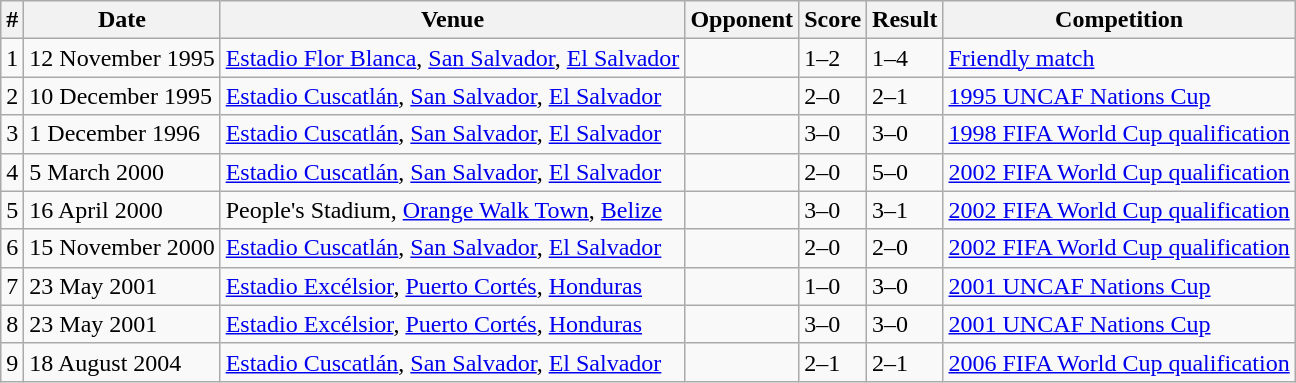<table class="wikitable">
<tr>
<th>#</th>
<th>Date</th>
<th>Venue</th>
<th>Opponent</th>
<th>Score</th>
<th>Result</th>
<th>Competition</th>
</tr>
<tr>
<td>1</td>
<td>12 November 1995</td>
<td><a href='#'>Estadio Flor Blanca</a>, <a href='#'>San Salvador</a>, <a href='#'>El Salvador</a></td>
<td></td>
<td>1–2</td>
<td>1–4</td>
<td><a href='#'>Friendly match</a></td>
</tr>
<tr>
<td>2</td>
<td>10 December 1995</td>
<td><a href='#'>Estadio Cuscatlán</a>, <a href='#'>San Salvador</a>, <a href='#'>El Salvador</a></td>
<td></td>
<td>2–0</td>
<td>2–1</td>
<td><a href='#'>1995 UNCAF Nations Cup</a></td>
</tr>
<tr>
<td>3</td>
<td>1 December 1996</td>
<td><a href='#'>Estadio Cuscatlán</a>, <a href='#'>San Salvador</a>, <a href='#'>El Salvador</a></td>
<td></td>
<td>3–0</td>
<td>3–0</td>
<td><a href='#'>1998 FIFA World Cup qualification</a></td>
</tr>
<tr>
<td>4</td>
<td>5 March 2000</td>
<td><a href='#'>Estadio Cuscatlán</a>, <a href='#'>San Salvador</a>, <a href='#'>El Salvador</a></td>
<td></td>
<td>2–0</td>
<td>5–0</td>
<td><a href='#'>2002 FIFA World Cup qualification</a></td>
</tr>
<tr>
<td>5</td>
<td>16 April 2000</td>
<td>People's Stadium, <a href='#'>Orange Walk Town</a>, <a href='#'>Belize</a></td>
<td></td>
<td>3–0</td>
<td>3–1</td>
<td><a href='#'>2002 FIFA World Cup qualification</a></td>
</tr>
<tr>
<td>6</td>
<td>15 November 2000</td>
<td><a href='#'>Estadio Cuscatlán</a>, <a href='#'>San Salvador</a>, <a href='#'>El Salvador</a></td>
<td></td>
<td>2–0</td>
<td>2–0</td>
<td><a href='#'>2002 FIFA World Cup qualification</a></td>
</tr>
<tr>
<td>7</td>
<td>23 May 2001</td>
<td><a href='#'>Estadio Excélsior</a>, <a href='#'>Puerto Cortés</a>, <a href='#'>Honduras</a></td>
<td></td>
<td>1–0</td>
<td>3–0</td>
<td><a href='#'>2001 UNCAF Nations Cup</a></td>
</tr>
<tr>
<td>8</td>
<td>23 May 2001</td>
<td><a href='#'>Estadio Excélsior</a>, <a href='#'>Puerto Cortés</a>, <a href='#'>Honduras</a></td>
<td></td>
<td>3–0</td>
<td>3–0</td>
<td><a href='#'>2001 UNCAF Nations Cup</a></td>
</tr>
<tr>
<td>9</td>
<td>18 August 2004</td>
<td><a href='#'>Estadio Cuscatlán</a>, <a href='#'>San Salvador</a>, <a href='#'>El Salvador</a></td>
<td></td>
<td>2–1</td>
<td>2–1</td>
<td><a href='#'>2006 FIFA World Cup qualification</a></td>
</tr>
</table>
